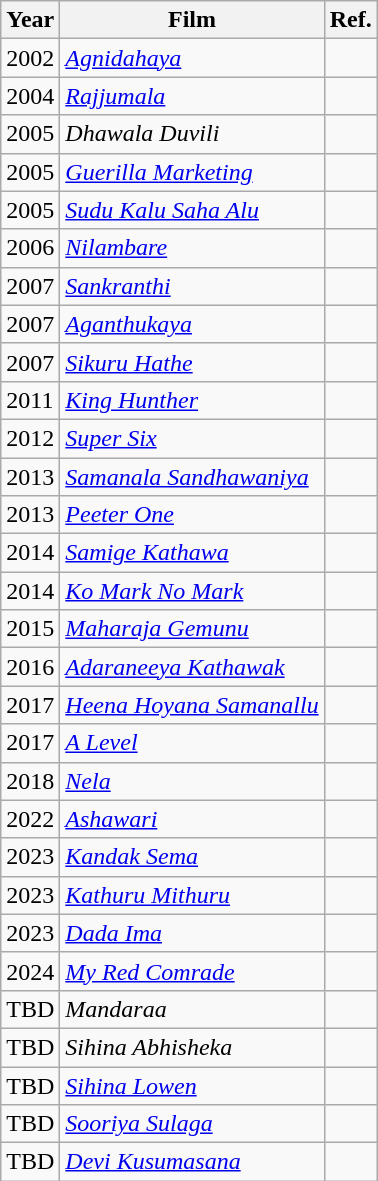<table class="wikitable">
<tr>
<th>Year</th>
<th>Film</th>
<th>Ref.</th>
</tr>
<tr>
<td>2002</td>
<td><em><a href='#'>Agnidahaya</a></em></td>
<td></td>
</tr>
<tr>
<td>2004</td>
<td><em><a href='#'>Rajjumala</a></em></td>
<td></td>
</tr>
<tr>
<td>2005</td>
<td><em>Dhawala Duvili</em></td>
<td></td>
</tr>
<tr>
<td>2005</td>
<td><em><a href='#'>Guerilla Marketing</a></em></td>
<td></td>
</tr>
<tr>
<td>2005</td>
<td><em><a href='#'>Sudu Kalu Saha Alu</a></em></td>
<td></td>
</tr>
<tr>
<td>2006</td>
<td><em><a href='#'>Nilambare</a></em></td>
<td></td>
</tr>
<tr>
<td>2007</td>
<td><em><a href='#'>Sankranthi</a></em></td>
<td></td>
</tr>
<tr>
<td>2007</td>
<td><em><a href='#'>Aganthukaya</a></em></td>
<td></td>
</tr>
<tr>
<td>2007</td>
<td><em><a href='#'>Sikuru Hathe</a></em></td>
<td></td>
</tr>
<tr>
<td>2011</td>
<td><em><a href='#'>King Hunther</a></em></td>
<td></td>
</tr>
<tr>
<td>2012</td>
<td><em><a href='#'>Super Six</a></em></td>
<td></td>
</tr>
<tr>
<td>2013</td>
<td><em><a href='#'>Samanala Sandhawaniya</a></em></td>
<td></td>
</tr>
<tr>
<td>2013</td>
<td><em><a href='#'>Peeter One</a></em></td>
<td></td>
</tr>
<tr>
<td>2014</td>
<td><em><a href='#'>Samige Kathawa</a></em></td>
<td></td>
</tr>
<tr>
<td>2014</td>
<td><em><a href='#'>Ko Mark No Mark</a></em></td>
<td></td>
</tr>
<tr>
<td>2015</td>
<td><em><a href='#'>Maharaja Gemunu</a></em></td>
<td></td>
</tr>
<tr>
<td>2016</td>
<td><em><a href='#'>Adaraneeya Kathawak</a></em></td>
<td></td>
</tr>
<tr>
<td>2017</td>
<td><em><a href='#'>Heena Hoyana Samanallu</a></em></td>
<td></td>
</tr>
<tr>
<td>2017</td>
<td><em><a href='#'>A Level</a></em></td>
<td></td>
</tr>
<tr>
<td>2018</td>
<td><em><a href='#'>Nela</a></em></td>
<td></td>
</tr>
<tr>
<td>2022</td>
<td><em><a href='#'>Ashawari</a></em></td>
<td></td>
</tr>
<tr>
<td>2023</td>
<td><em><a href='#'>Kandak Sema</a></em></td>
<td></td>
</tr>
<tr>
<td>2023</td>
<td><em><a href='#'>Kathuru Mithuru</a></em></td>
<td></td>
</tr>
<tr>
<td>2023</td>
<td><em><a href='#'>Dada Ima</a></em></td>
<td></td>
</tr>
<tr>
<td>2024</td>
<td><em><a href='#'>My Red Comrade</a></em></td>
<td></td>
</tr>
<tr>
<td>TBD</td>
<td><em>Mandaraa</em></td>
<td></td>
</tr>
<tr>
<td>TBD</td>
<td><em>Sihina Abhisheka</em></td>
<td></td>
</tr>
<tr>
<td>TBD</td>
<td><em><a href='#'>Sihina Lowen</a></em></td>
<td></td>
</tr>
<tr>
<td>TBD</td>
<td><em><a href='#'>Sooriya Sulaga</a></em></td>
<td></td>
</tr>
<tr>
<td>TBD</td>
<td><em><a href='#'>Devi Kusumasana</a></em></td>
<td></td>
</tr>
</table>
